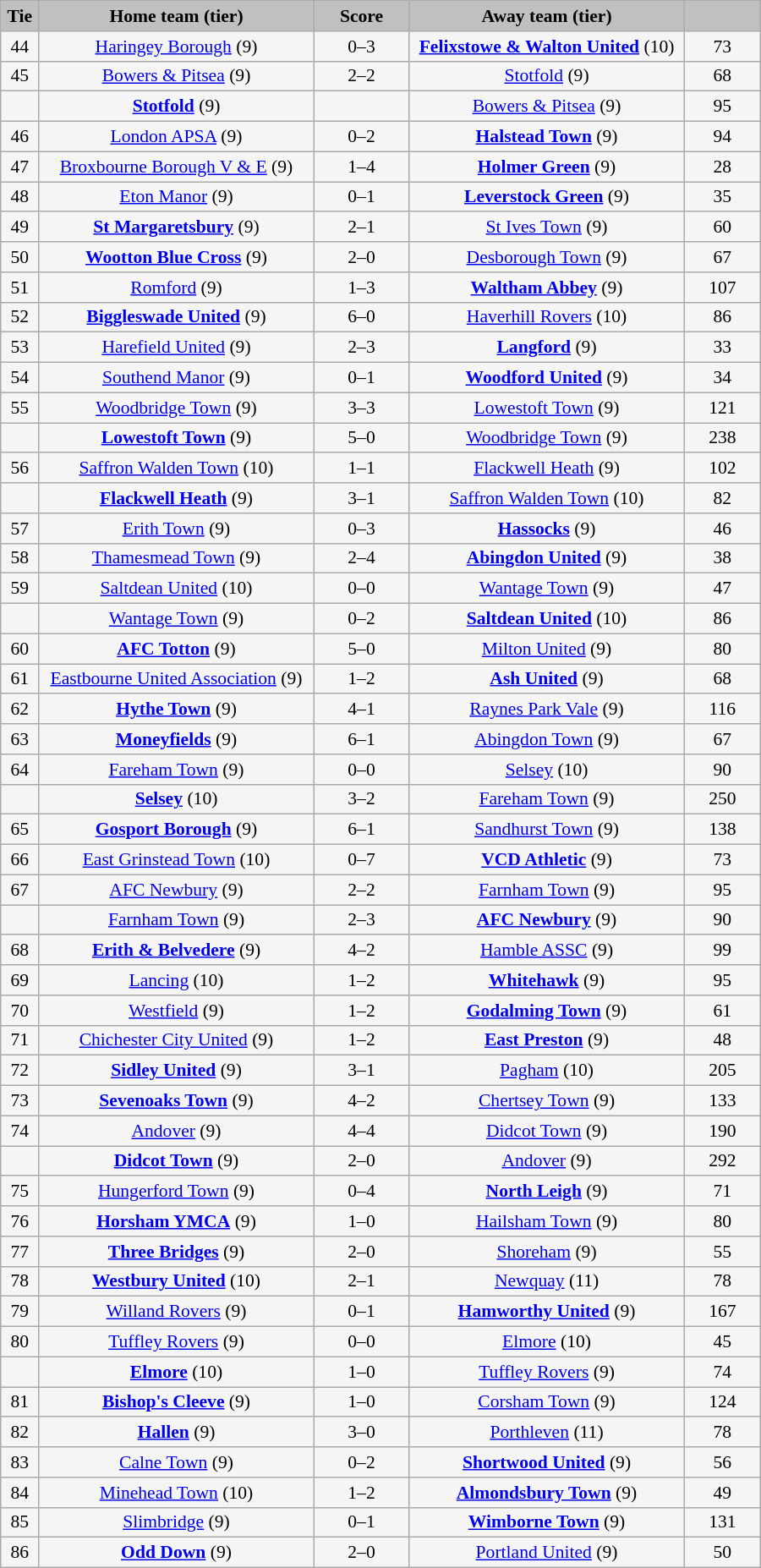<table class="wikitable" style="width: 600px; background:WhiteSmoke; text-align:center; font-size:90%">
<tr>
<td scope="col" style="width:  5.00%; background:silver;"><strong>Tie</strong></td>
<td scope="col" style="width: 36.25%; background:silver;"><strong>Home team (tier)</strong></td>
<td scope="col" style="width: 12.50%; background:silver;"><strong>Score</strong></td>
<td scope="col" style="width: 36.25%; background:silver;"><strong>Away team (tier)</strong></td>
<td scope="col" style="width: 10.00%; background:silver;"><strong></strong></td>
</tr>
<tr>
<td>44</td>
<td><a href='#'>Haringey Borough</a> (9)</td>
<td>0–3</td>
<td><strong><a href='#'>Felixstowe & Walton United</a></strong> (10)</td>
<td>73</td>
</tr>
<tr>
<td>45</td>
<td><a href='#'>Bowers & Pitsea</a> (9)</td>
<td>2–2</td>
<td><a href='#'>Stotfold</a> (9)</td>
<td>68</td>
</tr>
<tr>
<td><em></em></td>
<td><strong><a href='#'>Stotfold</a></strong> (9)</td>
<td></td>
<td><a href='#'>Bowers & Pitsea</a> (9)</td>
<td>95</td>
</tr>
<tr>
<td>46</td>
<td><a href='#'>London APSA</a> (9)</td>
<td>0–2</td>
<td><strong><a href='#'>Halstead Town</a></strong> (9)</td>
<td>94</td>
</tr>
<tr>
<td>47</td>
<td><a href='#'>Broxbourne Borough V & E</a> (9)</td>
<td>1–4</td>
<td><strong><a href='#'>Holmer Green</a></strong> (9)</td>
<td>28</td>
</tr>
<tr>
<td>48</td>
<td><a href='#'>Eton Manor</a> (9)</td>
<td>0–1</td>
<td><strong><a href='#'>Leverstock Green</a></strong> (9)</td>
<td>35</td>
</tr>
<tr>
<td>49</td>
<td><strong><a href='#'>St Margaretsbury</a></strong> (9)</td>
<td>2–1</td>
<td><a href='#'>St Ives Town</a> (9)</td>
<td>60</td>
</tr>
<tr>
<td>50</td>
<td><strong><a href='#'>Wootton Blue Cross</a></strong> (9)</td>
<td>2–0</td>
<td><a href='#'>Desborough Town</a> (9)</td>
<td>67</td>
</tr>
<tr>
<td>51</td>
<td><a href='#'>Romford</a> (9)</td>
<td>1–3</td>
<td><strong><a href='#'>Waltham Abbey</a></strong> (9)</td>
<td>107</td>
</tr>
<tr>
<td>52</td>
<td><strong><a href='#'>Biggleswade United</a></strong> (9)</td>
<td>6–0</td>
<td><a href='#'>Haverhill Rovers</a> (10)</td>
<td>86</td>
</tr>
<tr>
<td>53</td>
<td><a href='#'>Harefield United</a> (9)</td>
<td>2–3</td>
<td><strong><a href='#'>Langford</a></strong> (9)</td>
<td>33</td>
</tr>
<tr>
<td>54</td>
<td><a href='#'>Southend Manor</a> (9)</td>
<td>0–1</td>
<td><strong><a href='#'>Woodford United</a></strong> (9)</td>
<td>34</td>
</tr>
<tr>
<td>55</td>
<td><a href='#'>Woodbridge Town</a> (9)</td>
<td>3–3</td>
<td><a href='#'>Lowestoft Town</a> (9)</td>
<td>121</td>
</tr>
<tr>
<td><em></em></td>
<td><strong><a href='#'>Lowestoft Town</a></strong> (9)</td>
<td>5–0</td>
<td><a href='#'>Woodbridge Town</a> (9)</td>
<td>238</td>
</tr>
<tr>
<td>56</td>
<td><a href='#'>Saffron Walden Town</a> (10)</td>
<td>1–1</td>
<td><a href='#'>Flackwell Heath</a> (9)</td>
<td>102</td>
</tr>
<tr>
<td><em></em></td>
<td><strong><a href='#'>Flackwell Heath</a></strong> (9)</td>
<td>3–1</td>
<td><a href='#'>Saffron Walden Town</a> (10)</td>
<td>82</td>
</tr>
<tr>
<td>57</td>
<td><a href='#'>Erith Town</a> (9)</td>
<td>0–3</td>
<td><strong><a href='#'>Hassocks</a></strong> (9)</td>
<td>46</td>
</tr>
<tr>
<td>58</td>
<td><a href='#'>Thamesmead Town</a> (9)</td>
<td>2–4</td>
<td><strong><a href='#'>Abingdon United</a></strong> (9)</td>
<td>38</td>
</tr>
<tr>
<td>59</td>
<td><a href='#'>Saltdean United</a> (10)</td>
<td>0–0</td>
<td><a href='#'>Wantage Town</a> (9)</td>
<td>47</td>
</tr>
<tr>
<td><em></em></td>
<td><a href='#'>Wantage Town</a> (9)</td>
<td>0–2</td>
<td><strong><a href='#'>Saltdean United</a></strong> (10)</td>
<td>86</td>
</tr>
<tr>
<td>60</td>
<td><strong><a href='#'>AFC Totton</a></strong> (9)</td>
<td>5–0</td>
<td><a href='#'>Milton United</a> (9)</td>
<td>80</td>
</tr>
<tr>
<td>61</td>
<td><a href='#'>Eastbourne United Association</a> (9)</td>
<td>1–2</td>
<td><strong><a href='#'>Ash United</a></strong> (9)</td>
<td>68</td>
</tr>
<tr>
<td>62</td>
<td><strong><a href='#'>Hythe Town</a></strong> (9)</td>
<td>4–1</td>
<td><a href='#'>Raynes Park Vale</a> (9)</td>
<td>116</td>
</tr>
<tr>
<td>63</td>
<td><strong><a href='#'>Moneyfields</a></strong> (9)</td>
<td>6–1</td>
<td><a href='#'>Abingdon Town</a> (9)</td>
<td>67</td>
</tr>
<tr>
<td>64</td>
<td><a href='#'>Fareham Town</a> (9)</td>
<td>0–0</td>
<td><a href='#'>Selsey</a> (10)</td>
<td>90</td>
</tr>
<tr>
<td><em></em></td>
<td><strong><a href='#'>Selsey</a></strong> (10)</td>
<td>3–2</td>
<td><a href='#'>Fareham Town</a> (9)</td>
<td>250</td>
</tr>
<tr>
<td>65</td>
<td><strong><a href='#'>Gosport Borough</a></strong> (9)</td>
<td>6–1</td>
<td><a href='#'>Sandhurst Town</a> (9)</td>
<td>138</td>
</tr>
<tr>
<td>66</td>
<td><a href='#'>East Grinstead Town</a> (10)</td>
<td>0–7</td>
<td><strong><a href='#'>VCD Athletic</a></strong> (9)</td>
<td>73</td>
</tr>
<tr>
<td>67</td>
<td><a href='#'>AFC Newbury</a> (9)</td>
<td>2–2</td>
<td><a href='#'>Farnham Town</a> (9)</td>
<td>95</td>
</tr>
<tr>
<td><em></em></td>
<td><a href='#'>Farnham Town</a> (9)</td>
<td>2–3</td>
<td><strong><a href='#'>AFC Newbury</a></strong> (9)</td>
<td>90</td>
</tr>
<tr>
<td>68</td>
<td><strong><a href='#'>Erith & Belvedere</a></strong> (9)</td>
<td>4–2</td>
<td><a href='#'>Hamble ASSC</a> (9)</td>
<td>99</td>
</tr>
<tr>
<td>69</td>
<td><a href='#'>Lancing</a> (10)</td>
<td>1–2</td>
<td><strong><a href='#'>Whitehawk</a></strong> (9)</td>
<td>95</td>
</tr>
<tr>
<td>70</td>
<td><a href='#'>Westfield</a> (9)</td>
<td>1–2</td>
<td><strong><a href='#'>Godalming Town</a></strong> (9)</td>
<td>61</td>
</tr>
<tr>
<td>71</td>
<td><a href='#'>Chichester City United</a> (9)</td>
<td>1–2</td>
<td><strong><a href='#'>East Preston</a></strong> (9)</td>
<td>48</td>
</tr>
<tr>
<td>72</td>
<td><strong><a href='#'>Sidley United</a></strong> (9)</td>
<td>3–1</td>
<td><a href='#'>Pagham</a> (10)</td>
<td>205</td>
</tr>
<tr>
<td>73</td>
<td><strong><a href='#'>Sevenoaks Town</a></strong> (9)</td>
<td>4–2</td>
<td><a href='#'>Chertsey Town</a> (9)</td>
<td>133</td>
</tr>
<tr>
<td>74</td>
<td><a href='#'>Andover</a> (9)</td>
<td>4–4</td>
<td><a href='#'>Didcot Town</a> (9)</td>
<td>190</td>
</tr>
<tr>
<td><em></em></td>
<td><strong><a href='#'>Didcot Town</a></strong> (9)</td>
<td>2–0</td>
<td><a href='#'>Andover</a> (9)</td>
<td>292</td>
</tr>
<tr>
<td>75</td>
<td><a href='#'>Hungerford Town</a> (9)</td>
<td>0–4</td>
<td><strong><a href='#'>North Leigh</a></strong> (9)</td>
<td>71</td>
</tr>
<tr>
<td>76</td>
<td><strong><a href='#'>Horsham YMCA</a></strong> (9)</td>
<td>1–0</td>
<td><a href='#'>Hailsham Town</a> (9)</td>
<td>80</td>
</tr>
<tr>
<td>77</td>
<td><strong><a href='#'>Three Bridges</a></strong> (9)</td>
<td>2–0</td>
<td><a href='#'>Shoreham</a> (9)</td>
<td>55</td>
</tr>
<tr>
<td>78</td>
<td><strong><a href='#'>Westbury United</a></strong> (10)</td>
<td>2–1</td>
<td><a href='#'>Newquay</a> (11)</td>
<td>78</td>
</tr>
<tr>
<td>79</td>
<td><a href='#'>Willand Rovers</a> (9)</td>
<td>0–1</td>
<td><strong><a href='#'>Hamworthy United</a></strong> (9)</td>
<td>167</td>
</tr>
<tr>
<td>80</td>
<td><a href='#'>Tuffley Rovers</a> (9)</td>
<td>0–0</td>
<td><a href='#'>Elmore</a> (10)</td>
<td>45</td>
</tr>
<tr>
<td><em></em></td>
<td><strong><a href='#'>Elmore</a></strong> (10)</td>
<td>1–0</td>
<td><a href='#'>Tuffley Rovers</a> (9)</td>
<td>74</td>
</tr>
<tr>
<td>81</td>
<td><strong><a href='#'>Bishop's Cleeve</a></strong> (9)</td>
<td>1–0</td>
<td><a href='#'>Corsham Town</a> (9)</td>
<td>124</td>
</tr>
<tr>
<td>82</td>
<td><strong><a href='#'>Hallen</a></strong> (9)</td>
<td>3–0</td>
<td><a href='#'>Porthleven</a> (11)</td>
<td>78</td>
</tr>
<tr>
<td>83</td>
<td><a href='#'>Calne Town</a> (9)</td>
<td>0–2</td>
<td><strong><a href='#'>Shortwood United</a></strong> (9)</td>
<td>56</td>
</tr>
<tr>
<td>84</td>
<td><a href='#'>Minehead Town</a> (10)</td>
<td>1–2</td>
<td><strong><a href='#'>Almondsbury Town</a></strong> (9)</td>
<td>49</td>
</tr>
<tr>
<td>85</td>
<td><a href='#'>Slimbridge</a> (9)</td>
<td>0–1</td>
<td><strong><a href='#'>Wimborne Town</a></strong> (9)</td>
<td>131</td>
</tr>
<tr>
<td>86</td>
<td><strong><a href='#'>Odd Down</a></strong> (9)</td>
<td>2–0</td>
<td><a href='#'>Portland United</a> (9)</td>
<td>50</td>
</tr>
</table>
